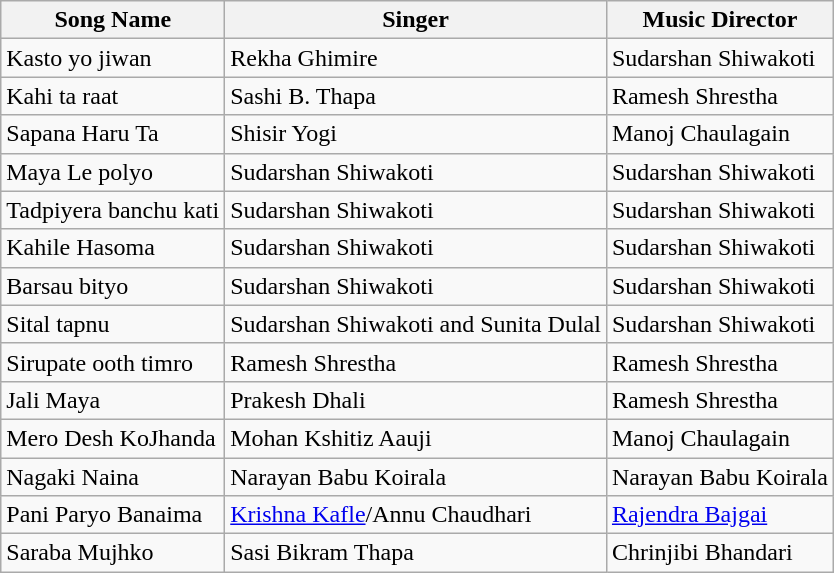<table class="wikitable sortable">
<tr>
<th>Song Name</th>
<th>Singer</th>
<th>Music Director</th>
</tr>
<tr>
<td>Kasto yo jiwan</td>
<td>Rekha Ghimire</td>
<td>Sudarshan Shiwakoti</td>
</tr>
<tr>
<td>Kahi ta raat</td>
<td>Sashi B. Thapa</td>
<td>Ramesh Shrestha</td>
</tr>
<tr>
<td>Sapana Haru Ta</td>
<td>Shisir Yogi</td>
<td>Manoj Chaulagain</td>
</tr>
<tr>
<td>Maya Le polyo</td>
<td>Sudarshan Shiwakoti</td>
<td>Sudarshan Shiwakoti</td>
</tr>
<tr>
<td>Tadpiyera banchu kati</td>
<td>Sudarshan Shiwakoti</td>
<td>Sudarshan Shiwakoti</td>
</tr>
<tr>
<td>Kahile Hasoma</td>
<td>Sudarshan Shiwakoti</td>
<td>Sudarshan Shiwakoti</td>
</tr>
<tr>
<td>Barsau bityo</td>
<td>Sudarshan Shiwakoti</td>
<td>Sudarshan Shiwakoti</td>
</tr>
<tr>
<td>Sital tapnu</td>
<td>Sudarshan Shiwakoti and Sunita Dulal</td>
<td>Sudarshan Shiwakoti</td>
</tr>
<tr>
<td>Sirupate ooth timro</td>
<td>Ramesh Shrestha</td>
<td>Ramesh Shrestha</td>
</tr>
<tr>
<td>Jali Maya</td>
<td>Prakesh Dhali</td>
<td>Ramesh Shrestha</td>
</tr>
<tr>
<td>Mero Desh KoJhanda</td>
<td>Mohan Kshitiz Aauji</td>
<td>Manoj Chaulagain</td>
</tr>
<tr>
<td>Nagaki Naina</td>
<td>Narayan Babu Koirala</td>
<td>Narayan Babu Koirala</td>
</tr>
<tr>
<td>Pani Paryo Banaima</td>
<td><a href='#'>Krishna Kafle</a>/Annu Chaudhari</td>
<td><a href='#'>Rajendra Bajgai</a></td>
</tr>
<tr>
<td>Saraba Mujhko</td>
<td>Sasi Bikram Thapa</td>
<td>Chrinjibi Bhandari</td>
</tr>
</table>
